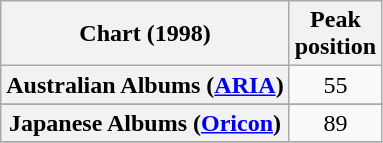<table class="wikitable sortable plainrowheaders">
<tr>
<th>Chart (1998)</th>
<th>Peak<br>position</th>
</tr>
<tr>
<th scope="row">Australian Albums (<a href='#'>ARIA</a>)</th>
<td style="text-align:center;">55</td>
</tr>
<tr>
</tr>
<tr>
</tr>
<tr>
<th scope="row">Japanese Albums (<a href='#'>Oricon</a>)</th>
<td style="text-align:center;">89</td>
</tr>
<tr>
</tr>
</table>
